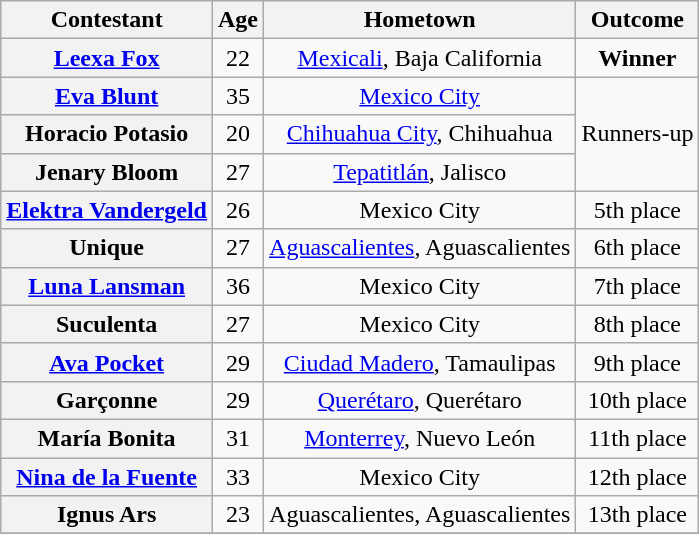<table class="wikitable sortable" style="text-align:center">
<tr>
<th scope="col">Contestant</th>
<th scope="col">Age</th>
<th scope="col">Hometown</th>
<th scope="col">Outcome</th>
</tr>
<tr>
<th scope="row"><a href='#'>Leexa Fox</a></th>
<td>22</td>
<td><a href='#'>Mexicali</a>, Baja California</td>
<td><strong>Winner</strong></td>
</tr>
<tr>
<th scope="row"><a href='#'>Eva Blunt</a></th>
<td>35</td>
<td><a href='#'>Mexico City</a></td>
<td rowspan="3">Runners-up</td>
</tr>
<tr>
<th scope="row">Horacio Potasio</th>
<td>20</td>
<td><a href='#'>Chihuahua City</a>, Chihuahua</td>
</tr>
<tr>
<th scope="row">Jenary Bloom</th>
<td>27</td>
<td><a href='#'>Tepatitlán</a>, Jalisco</td>
</tr>
<tr>
<th scope="row" nowrap><a href='#'>Elektra Vandergeld</a></th>
<td>26</td>
<td nowrap>Mexico City</td>
<td>5th place</td>
</tr>
<tr>
<th scope="row">Unique</th>
<td>27</td>
<td nowrap><a href='#'>Aguascalientes</a>, Aguascalientes</td>
<td>6th place</td>
</tr>
<tr>
<th scope="row"><a href='#'>Luna Lansman</a></th>
<td>36</td>
<td>Mexico City</td>
<td>7th place</td>
</tr>
<tr>
<th scope="row">Suculenta</th>
<td>27</td>
<td>Mexico City</td>
<td>8th place</td>
</tr>
<tr>
<th scope="row"><a href='#'>Ava Pocket</a></th>
<td>29</td>
<td><a href='#'>Ciudad Madero</a>, Tamaulipas</td>
<td>9th place</td>
</tr>
<tr>
<th scope="row">Garçonne</th>
<td>29</td>
<td><a href='#'>Querétaro</a>, Querétaro</td>
<td nowrap>10th place</td>
</tr>
<tr>
<th scope="row">María Bonita</th>
<td>31</td>
<td><a href='#'>Monterrey</a>, Nuevo León</td>
<td>11th place</td>
</tr>
<tr>
<th scope="row"><a href='#'>Nina de la Fuente</a></th>
<td>33</td>
<td>Mexico City</td>
<td nowrap>12th place</td>
</tr>
<tr>
<th scope="row">Ignus Ars</th>
<td>23</td>
<td>Aguascalientes, Aguascalientes</td>
<td>13th place</td>
</tr>
<tr>
</tr>
</table>
